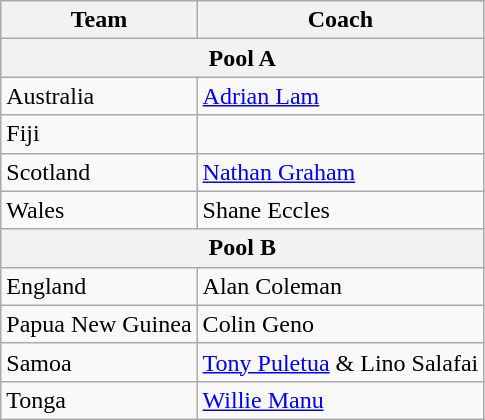<table class="wikitable">
<tr>
<th>Team</th>
<th>Coach</th>
</tr>
<tr>
<th colspan=2>Pool A</th>
</tr>
<tr>
<td> Australia</td>
<td><a href='#'>Adrian Lam</a></td>
</tr>
<tr>
<td> Fiji</td>
<td></td>
</tr>
<tr>
<td> Scotland</td>
<td><a href='#'>Nathan Graham</a></td>
</tr>
<tr>
<td> Wales</td>
<td>Shane Eccles</td>
</tr>
<tr>
<th colspan=2>Pool B</th>
</tr>
<tr>
<td> England</td>
<td>Alan Coleman</td>
</tr>
<tr>
<td> Papua New Guinea</td>
<td>Colin Geno</td>
</tr>
<tr>
<td> Samoa</td>
<td><a href='#'>Tony Puletua</a> & Lino Salafai</td>
</tr>
<tr>
<td> Tonga</td>
<td><a href='#'>Willie Manu</a></td>
</tr>
</table>
